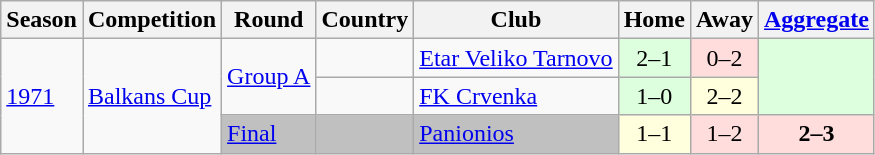<table class="wikitable">
<tr>
<th>Season</th>
<th>Competition</th>
<th>Round</th>
<th>Country</th>
<th>Club</th>
<th>Home</th>
<th>Away</th>
<th><a href='#'>Aggregate</a></th>
</tr>
<tr>
<td rowspan="3"><a href='#'>1971</a></td>
<td rowspan="3"><a href='#'>Balkans Cup</a></td>
<td rowspan="2"><a href='#'>Group A</a></td>
<td></td>
<td><a href='#'>Etar Veliko Tarnovo</a></td>
<td style="text-align:center; background:#dfd;">2–1</td>
<td style="text-align:center; background:#fdd;">0–2</td>
<td rowspan=2 style="text-align:center; background:#dfd;"></td>
</tr>
<tr>
<td></td>
<td><a href='#'>FK Crvenka</a></td>
<td style="text-align:center; background:#dfd;">1–0</td>
<td style="text-align:center; background:#ffd;">2–2</td>
</tr>
<tr>
<td style="background:silver;"><a href='#'>Final</a></td>
<td style="background:silver;"></td>
<td style="background:silver;"><a href='#'>Panionios</a></td>
<td style="text-align:center; background:#ffd;">1–1</td>
<td style="text-align:center; background:#fdd;">1–2</td>
<td style="text-align:center; background:#fdd;"><strong>2–3</strong></td>
</tr>
</table>
